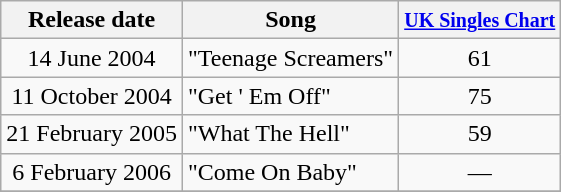<table class="wikitable">
<tr>
<th>Release date</th>
<th>Song</th>
<th><small><a href='#'>UK Singles Chart</a></small></th>
</tr>
<tr>
<td align="center" valign="top">14 June 2004</td>
<td align="left" valign="top">"Teenage Screamers"</td>
<td align="center" valign="top">61</td>
</tr>
<tr>
<td align="center" valign="top">11 October 2004</td>
<td align="left" valign="top">"Get ' Em Off"</td>
<td align="center" valign="top">75</td>
</tr>
<tr>
<td align="center" valign="top">21 February 2005</td>
<td align="left" valign="top">"What The Hell"</td>
<td align="center" valign="top">59</td>
</tr>
<tr>
<td align="center" valign="top">6 February 2006</td>
<td align="left" valign="top">"Come On Baby"</td>
<td align="center" valign="top">—</td>
</tr>
<tr>
</tr>
</table>
